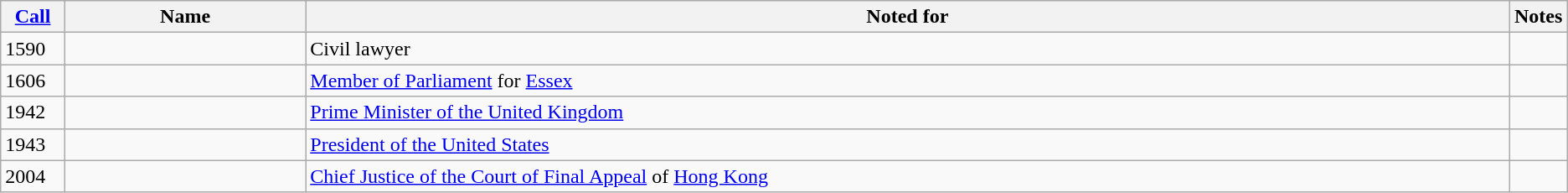<table class="wikitable sortable" border="1" style="align:left;">
<tr>
<th width="4%"><a href='#'>Call</a></th>
<th width="15%">Name</th>
<th width="75%" class="unsortable">Noted for</th>
<th width="2%" class="unsortable">Notes</th>
</tr>
<tr>
<td>1590</td>
<td></td>
<td>Civil lawyer</td>
<td></td>
</tr>
<tr>
<td>1606</td>
<td></td>
<td><a href='#'>Member of Parliament</a> for <a href='#'>Essex</a></td>
<td></td>
</tr>
<tr>
<td>1942</td>
<td></td>
<td><a href='#'>Prime Minister of the United Kingdom</a></td>
<td></td>
</tr>
<tr>
<td>1943</td>
<td></td>
<td><a href='#'>President of the United States</a></td>
<td></td>
</tr>
<tr>
<td>2004</td>
<td></td>
<td><a href='#'>Chief Justice of the Court of Final Appeal</a> of <a href='#'>Hong Kong</a></td>
<td></td>
</tr>
</table>
